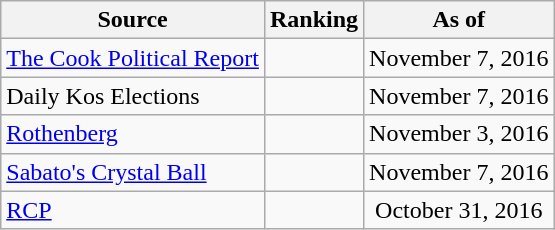<table class="wikitable" style="text-align:center">
<tr>
<th>Source</th>
<th>Ranking</th>
<th>As of</th>
</tr>
<tr>
<td align=left><a href='#'>The Cook Political Report</a></td>
<td></td>
<td>November 7, 2016</td>
</tr>
<tr>
<td align=left>Daily Kos Elections</td>
<td></td>
<td>November 7, 2016</td>
</tr>
<tr>
<td align=left><a href='#'>Rothenberg</a></td>
<td></td>
<td>November 3, 2016</td>
</tr>
<tr>
<td align=left><a href='#'>Sabato's Crystal Ball</a></td>
<td></td>
<td>November 7, 2016</td>
</tr>
<tr>
<td align="left"><a href='#'>RCP</a></td>
<td></td>
<td>October 31, 2016</td>
</tr>
</table>
